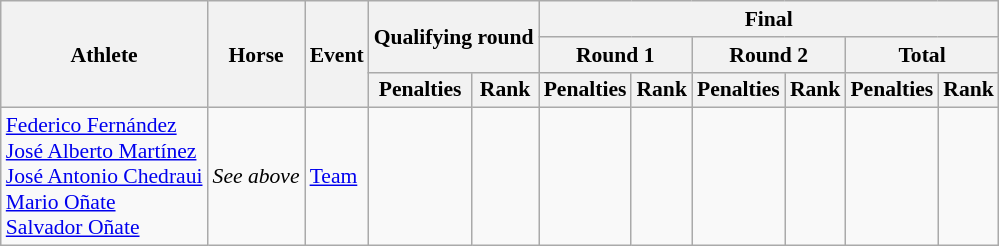<table class=wikitable style="font-size:90%">
<tr>
<th rowspan="3">Athlete</th>
<th rowspan="3">Horse</th>
<th rowspan="3">Event</th>
<th colspan="2" rowspan="2">Qualifying round</th>
<th colspan="8">Final</th>
</tr>
<tr>
<th colspan="2">Round 1</th>
<th colspan="2">Round 2</th>
<th colspan="2">Total</th>
</tr>
<tr>
<th>Penalties</th>
<th>Rank</th>
<th>Penalties</th>
<th>Rank</th>
<th>Penalties</th>
<th>Rank</th>
<th>Penalties</th>
<th>Rank</th>
</tr>
<tr>
<td><a href='#'>Federico Fernández</a><br><a href='#'>José Alberto Martínez</a><br><a href='#'>José Antonio Chedraui</a><br><a href='#'>Mario Oñate</a><br><a href='#'>Salvador Oñate</a></td>
<td><em>See above</em></td>
<td><a href='#'>Team</a></td>
<td align="center"></td>
<td align="center"></td>
<td align="center"></td>
<td align="center"></td>
<td align="center"></td>
<td align="center"></td>
<td align="center"></td>
<td align="center"></td>
</tr>
</table>
